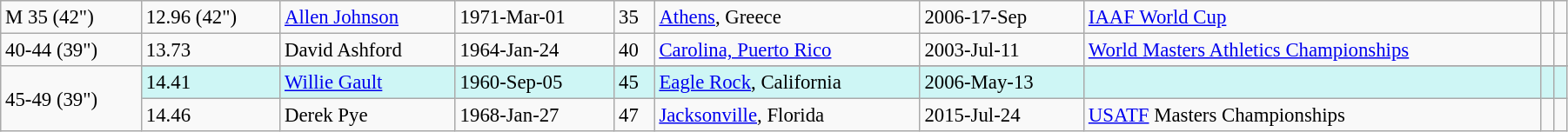<table class="wikitable" style="font-size:95%; width: 95%">
<tr>
<td>M 35 (42")</td>
<td>12.96 (42") </td>
<td><a href='#'>Allen Johnson</a></td>
<td>1971-Mar-01</td>
<td>35</td>
<td><a href='#'>Athens</a>, Greece</td>
<td>2006-17-Sep</td>
<td><a href='#'>IAAF World Cup</a></td>
<td></td>
<td></td>
</tr>
<tr>
<td>40-44 (39")</td>
<td>13.73 </td>
<td>David Ashford</td>
<td>1964-Jan-24</td>
<td>40</td>
<td><a href='#'>Carolina, Puerto Rico</a></td>
<td>2003-Jul-11</td>
<td><a href='#'>World Masters Athletics Championships</a></td>
<td></td>
<td></td>
</tr>
<tr>
<td rowspan=3>45-49 (39")</td>
</tr>
<tr style="background:#cef6f5;">
<td>14.41 </td>
<td><a href='#'>Willie Gault</a></td>
<td>1960-Sep-05</td>
<td>45</td>
<td><a href='#'>Eagle Rock</a>, California</td>
<td>2006-May-13</td>
<td></td>
<td></td>
<td></td>
</tr>
<tr>
<td>14.46 </td>
<td>Derek Pye</td>
<td>1968-Jan-27</td>
<td>47</td>
<td><a href='#'>Jacksonville</a>, Florida</td>
<td>2015-Jul-24</td>
<td><a href='#'>USATF</a> Masters Championships</td>
<td></td>
<td><br></td>
</tr>
</table>
